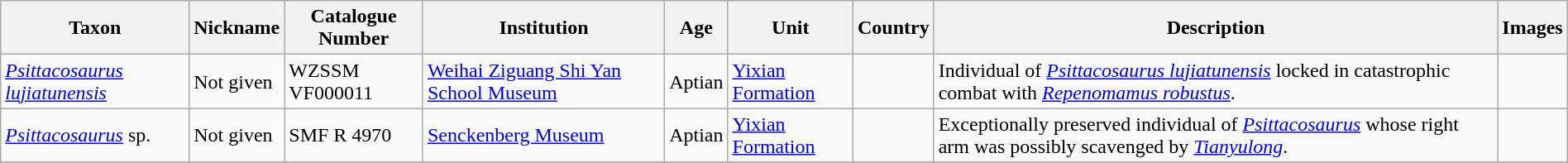<table class="wikitable sortable" align="center" width="100%">
<tr>
<th>Taxon</th>
<th>Nickname</th>
<th>Catalogue Number</th>
<th>Institution</th>
<th>Age</th>
<th>Unit</th>
<th>Country</th>
<th>Description</th>
<th>Images</th>
</tr>
<tr>
<td><em><a href='#'>Psittacosaurus lujiatunensis</a></em></td>
<td>Not given</td>
<td>WZSSM VF000011</td>
<td><a href='#'>Weihai Ziguang Shi Yan School Museum</a></td>
<td>Aptian</td>
<td><a href='#'>Yixian Formation</a></td>
<td></td>
<td>Individual of <em><a href='#'>Psittacosaurus lujiatunensis</a></em> locked in catastrophic combat with <em><a href='#'>Repenomamus robustus</a></em>.</td>
<td></td>
</tr>
<tr>
<td><em><a href='#'>Psittacosaurus</a></em> sp.</td>
<td>Not given</td>
<td>SMF R 4970</td>
<td><a href='#'>Senckenberg Museum</a></td>
<td>Aptian</td>
<td><a href='#'>Yixian Formation</a></td>
<td></td>
<td>Exceptionally preserved individual of <em><a href='#'>Psittacosaurus</a></em> whose right arm was possibly scavenged by <em><a href='#'>Tianyulong</a></em>.</td>
<td></td>
</tr>
<tr>
</tr>
</table>
